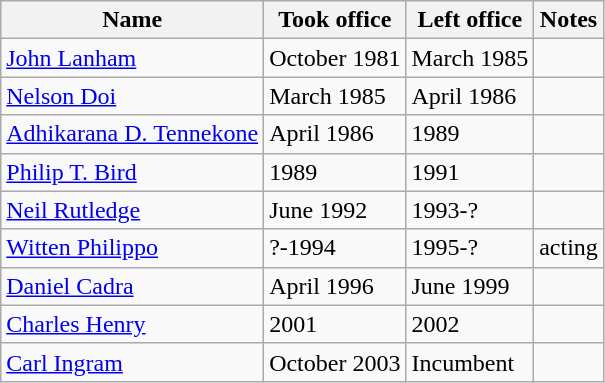<table class="wikitable">
<tr>
<th>Name</th>
<th>Took office</th>
<th>Left office</th>
<th>Notes</th>
</tr>
<tr>
<td><a href='#'>John Lanham</a></td>
<td>October 1981</td>
<td>March 1985</td>
<td></td>
</tr>
<tr>
<td><a href='#'>Nelson Doi</a></td>
<td>March 1985</td>
<td>April 1986</td>
<td></td>
</tr>
<tr>
<td><a href='#'>Adhikarana D. Tennekone</a></td>
<td>April 1986</td>
<td>1989</td>
<td></td>
</tr>
<tr>
<td><a href='#'>Philip T. Bird</a></td>
<td>1989</td>
<td>1991</td>
<td></td>
</tr>
<tr>
<td><a href='#'>Neil Rutledge</a></td>
<td>June 1992</td>
<td>1993-?</td>
<td></td>
</tr>
<tr>
<td><a href='#'>Witten Philippo</a></td>
<td>?-1994</td>
<td>1995-?</td>
<td>acting</td>
</tr>
<tr>
<td><a href='#'>Daniel Cadra</a></td>
<td>April 1996</td>
<td>June 1999</td>
<td></td>
</tr>
<tr>
<td><a href='#'>Charles Henry</a></td>
<td>2001</td>
<td>2002</td>
<td></td>
</tr>
<tr>
<td><a href='#'>Carl Ingram</a></td>
<td>October 2003</td>
<td>Incumbent</td>
<td></td>
</tr>
</table>
